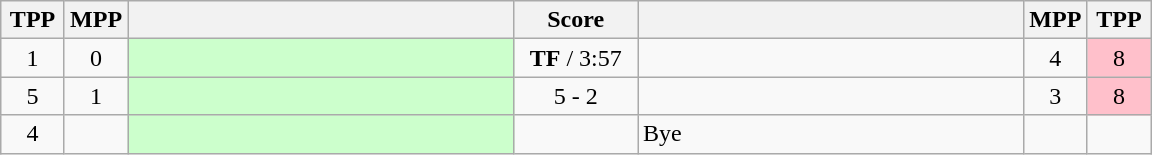<table class="wikitable" style="text-align: center;" |>
<tr>
<th width="35">TPP</th>
<th width="35">MPP</th>
<th width="250"></th>
<th width="75">Score</th>
<th width="250"></th>
<th width="35">MPP</th>
<th width="35">TPP</th>
</tr>
<tr>
<td>1</td>
<td>0</td>
<td style="text-align:left;" bgcolor="ccffcc"><strong></strong></td>
<td><strong>TF</strong> / 3:57</td>
<td style="text-align:left;"></td>
<td>4</td>
<td bgcolor=pink>8</td>
</tr>
<tr>
<td>5</td>
<td>1</td>
<td style="text-align:left;" bgcolor="ccffcc"><strong></strong></td>
<td>5 - 2</td>
<td style="text-align:left;"></td>
<td>3</td>
<td bgcolor=pink>8</td>
</tr>
<tr>
<td>4</td>
<td></td>
<td style="text-align:left;" bgcolor="ccffcc"><strong></strong></td>
<td></td>
<td style="text-align:left;">Bye</td>
<td></td>
<td></td>
</tr>
</table>
